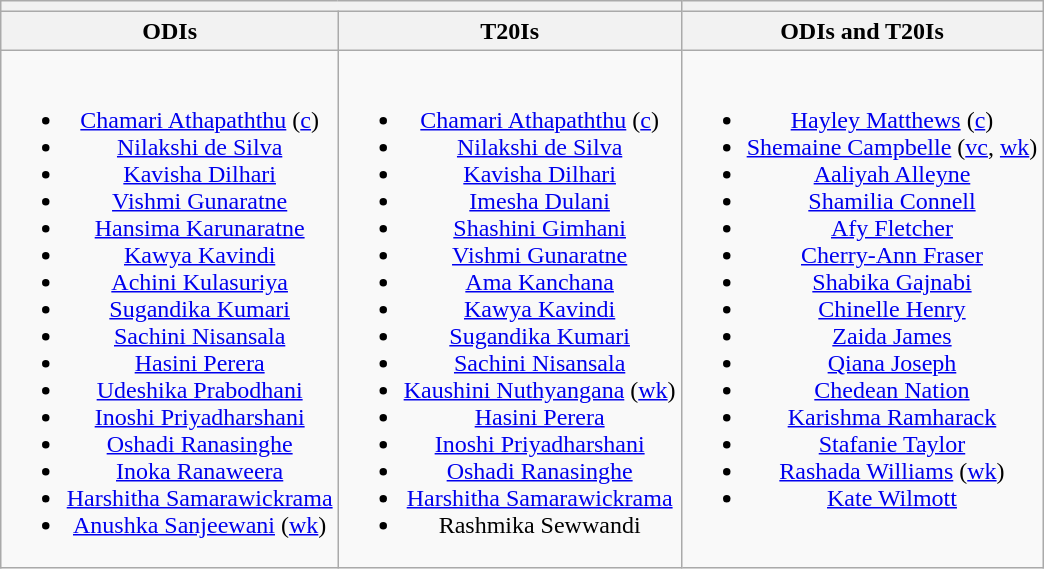<table class="wikitable" style="text-align:center; margin:auto">
<tr>
<th colspan="2"></th>
<th></th>
</tr>
<tr>
<th>ODIs</th>
<th>T20Is</th>
<th>ODIs and T20Is</th>
</tr>
<tr style="vertical-align:top">
<td><br><ul><li><a href='#'>Chamari Athapaththu</a> (<a href='#'>c</a>)</li><li><a href='#'>Nilakshi de Silva</a></li><li><a href='#'>Kavisha Dilhari</a></li><li><a href='#'>Vishmi Gunaratne</a></li><li><a href='#'>Hansima Karunaratne</a></li><li><a href='#'>Kawya Kavindi</a></li><li><a href='#'>Achini Kulasuriya</a></li><li><a href='#'>Sugandika Kumari</a></li><li><a href='#'>Sachini Nisansala</a></li><li><a href='#'>Hasini Perera</a></li><li><a href='#'>Udeshika Prabodhani</a></li><li><a href='#'>Inoshi Priyadharshani</a></li><li><a href='#'>Oshadi Ranasinghe</a></li><li><a href='#'>Inoka Ranaweera</a></li><li><a href='#'>Harshitha Samarawickrama</a></li><li><a href='#'>Anushka Sanjeewani</a> (<a href='#'>wk</a>)</li></ul></td>
<td><br><ul><li><a href='#'>Chamari Athapaththu</a> (<a href='#'>c</a>)</li><li><a href='#'>Nilakshi de Silva</a></li><li><a href='#'>Kavisha Dilhari</a></li><li><a href='#'>Imesha Dulani</a></li><li><a href='#'>Shashini Gimhani</a></li><li><a href='#'>Vishmi Gunaratne</a></li><li><a href='#'>Ama Kanchana</a></li><li><a href='#'>Kawya Kavindi</a></li><li><a href='#'>Sugandika Kumari</a></li><li><a href='#'>Sachini Nisansala</a></li><li><a href='#'>Kaushini Nuthyangana</a> (<a href='#'>wk</a>)</li><li><a href='#'>Hasini Perera</a></li><li><a href='#'>Inoshi Priyadharshani</a></li><li><a href='#'>Oshadi Ranasinghe</a></li><li><a href='#'>Harshitha Samarawickrama</a></li><li>Rashmika Sewwandi</li></ul></td>
<td><br><ul><li><a href='#'>Hayley Matthews</a> (<a href='#'>c</a>)</li><li><a href='#'>Shemaine Campbelle</a> (<a href='#'>vc</a>, <a href='#'>wk</a>)</li><li><a href='#'>Aaliyah Alleyne</a></li><li><a href='#'>Shamilia Connell</a></li><li><a href='#'>Afy Fletcher</a></li><li><a href='#'>Cherry-Ann Fraser</a></li><li><a href='#'>Shabika Gajnabi</a></li><li><a href='#'>Chinelle Henry</a></li><li><a href='#'>Zaida James</a></li><li><a href='#'>Qiana Joseph</a></li><li><a href='#'>Chedean Nation</a></li><li><a href='#'>Karishma Ramharack</a></li><li><a href='#'>Stafanie Taylor</a></li><li><a href='#'>Rashada Williams</a> (<a href='#'>wk</a>)</li><li><a href='#'>Kate Wilmott</a></li></ul></td>
</tr>
</table>
